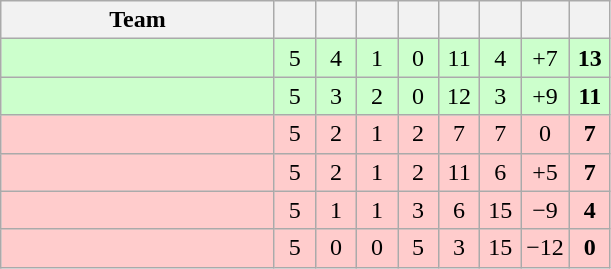<table class=wikitable style="text-align:center">
<tr>
<th width="175">Team</th>
<th width="20"></th>
<th width="20"></th>
<th width="20"></th>
<th width="20"></th>
<th width="20"></th>
<th width="20"></th>
<th width="20"></th>
<th width="20"></th>
</tr>
<tr bgcolor=ccffcc>
<td align=left></td>
<td>5</td>
<td>4</td>
<td>1</td>
<td>0</td>
<td>11</td>
<td>4</td>
<td>+7</td>
<td><strong>13</strong></td>
</tr>
<tr bgcolor=ccffcc>
<td align=left></td>
<td>5</td>
<td>3</td>
<td>2</td>
<td>0</td>
<td>12</td>
<td>3</td>
<td>+9</td>
<td><strong>11</strong></td>
</tr>
<tr bgcolor=ffcccc>
<td align=left></td>
<td>5</td>
<td>2</td>
<td>1</td>
<td>2</td>
<td>7</td>
<td>7</td>
<td>0</td>
<td><strong>7</strong></td>
</tr>
<tr bgcolor=ffcccc>
<td align=left></td>
<td>5</td>
<td>2</td>
<td>1</td>
<td>2</td>
<td>11</td>
<td>6</td>
<td>+5</td>
<td><strong>7</strong></td>
</tr>
<tr bgcolor=ffcccc>
<td align=left></td>
<td>5</td>
<td>1</td>
<td>1</td>
<td>3</td>
<td>6</td>
<td>15</td>
<td>−9</td>
<td><strong>4</strong></td>
</tr>
<tr bgcolor=ffcccc>
<td align=left></td>
<td>5</td>
<td>0</td>
<td>0</td>
<td>5</td>
<td>3</td>
<td>15</td>
<td>−12</td>
<td><strong>0</strong></td>
</tr>
</table>
